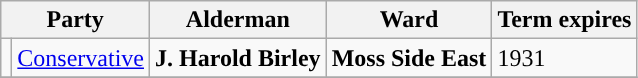<table class="wikitable">
<tr>
<th colspan="2">Party</th>
<th>Alderman</th>
<th>Ward</th>
<th>Term expires</th>
</tr>
<tr>
<td style="background-color:"></td>
<td><a href='#'>Conservative</a></td>
<td><strong>J. Harold Birley</strong></td>
<td><strong>Moss Side East</strong></td>
<td>1931</td>
</tr>
<tr>
</tr>
</table>
